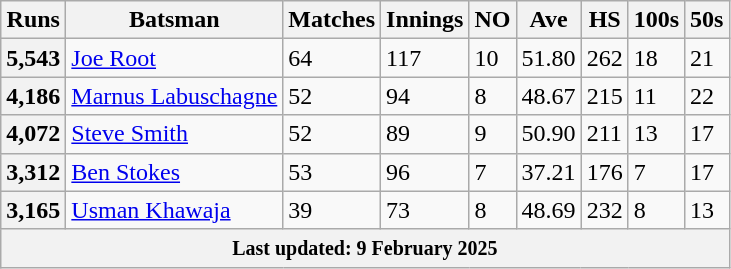<table class="wikitable sortable">
<tr>
<th>Runs</th>
<th>Batsman</th>
<th>Matches</th>
<th>Innings</th>
<th>NO</th>
<th>Ave</th>
<th>HS</th>
<th>100s</th>
<th>50s</th>
</tr>
<tr>
<th>5,543</th>
<td> <a href='#'>Joe Root</a></td>
<td>64</td>
<td>117</td>
<td>10</td>
<td>51.80</td>
<td>262</td>
<td>18</td>
<td>21</td>
</tr>
<tr>
<th>4,186</th>
<td> <a href='#'>Marnus Labuschagne</a></td>
<td>52</td>
<td>94</td>
<td>8</td>
<td>48.67</td>
<td>215</td>
<td>11</td>
<td>22</td>
</tr>
<tr>
<th>4,072</th>
<td> <a href='#'>Steve Smith</a></td>
<td>52</td>
<td>89</td>
<td>9</td>
<td>50.90</td>
<td>211</td>
<td>13</td>
<td>17</td>
</tr>
<tr>
<th>3,312</th>
<td> <a href='#'>Ben Stokes</a></td>
<td>53</td>
<td>96</td>
<td>7</td>
<td>37.21</td>
<td>176</td>
<td>7</td>
<td>17</td>
</tr>
<tr>
<th>3,165</th>
<td> <a href='#'>Usman Khawaja</a></td>
<td>39</td>
<td>73</td>
<td>8</td>
<td>48.69</td>
<td>232</td>
<td>8</td>
<td>13</td>
</tr>
<tr>
<th colspan="9"><small>Last updated: 9 February 2025</small></th>
</tr>
</table>
